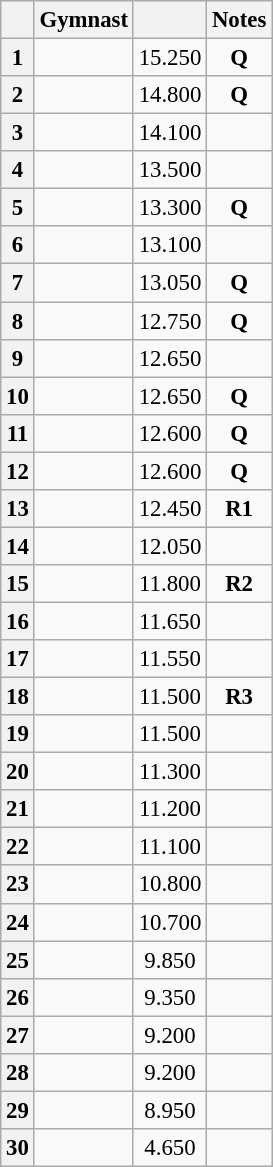<table class="wikitable sortable" style="text-align:center; font-size:95%;">
<tr>
<th></th>
<th>Gymnast</th>
<th></th>
<th>Notes</th>
</tr>
<tr>
<th>1</th>
<td align=left></td>
<td>15.250</td>
<td><strong>Q</strong></td>
</tr>
<tr>
<th>2</th>
<td align=left></td>
<td>14.800</td>
<td><strong>Q</strong></td>
</tr>
<tr>
<th>3</th>
<td align=left></td>
<td>14.100</td>
<td></td>
</tr>
<tr>
<th>4</th>
<td align=left></td>
<td>13.500</td>
<td></td>
</tr>
<tr>
<th>5</th>
<td align=left></td>
<td>13.300</td>
<td><strong>Q</strong></td>
</tr>
<tr>
<th>6</th>
<td align=left></td>
<td>13.100</td>
<td></td>
</tr>
<tr>
<th>7</th>
<td align=left></td>
<td>13.050</td>
<td><strong>Q</strong></td>
</tr>
<tr>
<th>8</th>
<td align=left></td>
<td>12.750</td>
<td><strong>Q</strong></td>
</tr>
<tr>
<th>9</th>
<td align=left></td>
<td>12.650</td>
<td></td>
</tr>
<tr>
<th>10</th>
<td align=left></td>
<td>12.650</td>
<td><strong>Q</strong></td>
</tr>
<tr>
<th>11</th>
<td align=left></td>
<td>12.600</td>
<td><strong>Q</strong></td>
</tr>
<tr>
<th>12</th>
<td align=left></td>
<td>12.600</td>
<td><strong>Q</strong></td>
</tr>
<tr>
<th>13</th>
<td align=left></td>
<td>12.450</td>
<td><strong>R1</strong></td>
</tr>
<tr>
<th>14</th>
<td align=left></td>
<td>12.050</td>
<td></td>
</tr>
<tr>
<th>15</th>
<td align=left></td>
<td>11.800</td>
<td><strong>R2</strong></td>
</tr>
<tr>
<th>16</th>
<td align=left></td>
<td>11.650</td>
<td></td>
</tr>
<tr>
<th>17</th>
<td align=left></td>
<td>11.550</td>
<td></td>
</tr>
<tr>
<th>18</th>
<td align=left></td>
<td>11.500</td>
<td><strong>R3</strong></td>
</tr>
<tr>
<th>19</th>
<td align=left></td>
<td>11.500</td>
<td></td>
</tr>
<tr>
<th>20</th>
<td align=left></td>
<td>11.300</td>
<td></td>
</tr>
<tr>
<th>21</th>
<td align=left></td>
<td>11.200</td>
<td></td>
</tr>
<tr>
<th>22</th>
<td align=left></td>
<td>11.100</td>
<td></td>
</tr>
<tr>
<th>23</th>
<td align=left></td>
<td>10.800</td>
<td></td>
</tr>
<tr>
<th>24</th>
<td align=left></td>
<td>10.700</td>
<td></td>
</tr>
<tr>
<th>25</th>
<td align=left></td>
<td>9.850</td>
<td></td>
</tr>
<tr>
<th>26</th>
<td align=left></td>
<td>9.350</td>
<td></td>
</tr>
<tr>
<th>27</th>
<td align=left></td>
<td>9.200</td>
<td></td>
</tr>
<tr>
<th>28</th>
<td align=left></td>
<td>9.200</td>
<td></td>
</tr>
<tr>
<th>29</th>
<td align=left></td>
<td>8.950</td>
<td></td>
</tr>
<tr>
<th>30</th>
<td align=left></td>
<td>4.650</td>
<td></td>
</tr>
</table>
